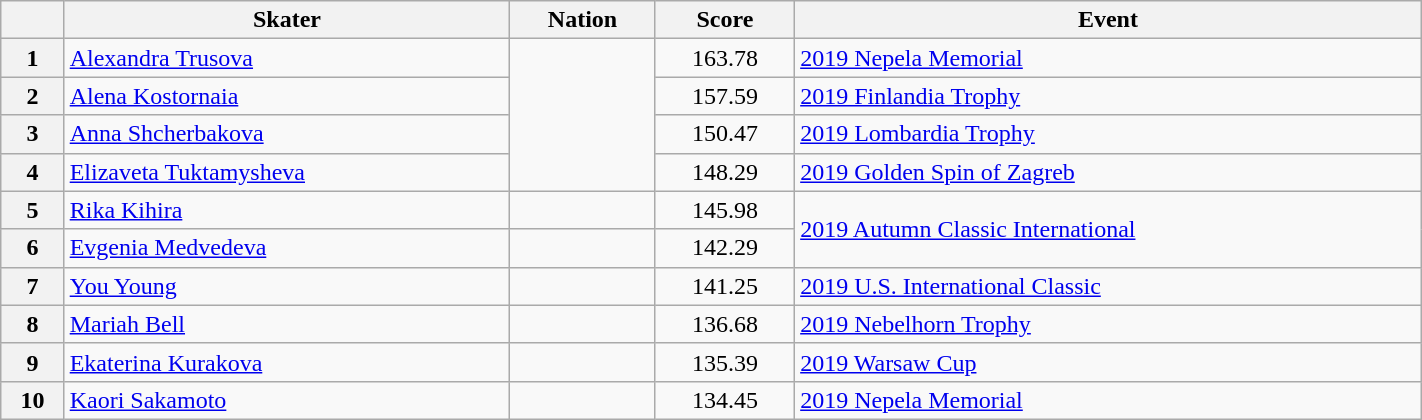<table class="wikitable sortable" style="text-align:left; width:75%">
<tr>
<th scope="col"></th>
<th scope="col">Skater</th>
<th scope="col">Nation</th>
<th scope="col">Score</th>
<th scope="col">Event</th>
</tr>
<tr>
<th scope="row">1</th>
<td><a href='#'>Alexandra Trusova</a></td>
<td rowspan="4"></td>
<td style="text-align:center;">163.78</td>
<td><a href='#'>2019 Nepela Memorial</a></td>
</tr>
<tr>
<th scope="row">2</th>
<td><a href='#'>Alena Kostornaia</a></td>
<td style="text-align:center;">157.59</td>
<td><a href='#'>2019 Finlandia Trophy</a></td>
</tr>
<tr>
<th scope="row">3</th>
<td><a href='#'>Anna Shcherbakova</a></td>
<td style="text-align:center;">150.47</td>
<td><a href='#'>2019 Lombardia Trophy</a></td>
</tr>
<tr>
<th scope="row">4</th>
<td><a href='#'>Elizaveta Tuktamysheva</a></td>
<td style="text-align:center;">148.29</td>
<td><a href='#'>2019 Golden Spin of Zagreb</a></td>
</tr>
<tr>
<th scope="row">5</th>
<td><a href='#'>Rika Kihira</a></td>
<td></td>
<td style="text-align:center;">145.98</td>
<td rowspan="2"><a href='#'>2019 Autumn Classic International</a></td>
</tr>
<tr>
<th scope="row">6</th>
<td><a href='#'>Evgenia Medvedeva</a></td>
<td></td>
<td style="text-align:center;">142.29</td>
</tr>
<tr>
<th scope="row">7</th>
<td><a href='#'>You Young</a></td>
<td></td>
<td style="text-align:center;">141.25</td>
<td><a href='#'>2019 U.S. International Classic</a></td>
</tr>
<tr>
<th scope="row">8</th>
<td><a href='#'>Mariah Bell</a></td>
<td></td>
<td style="text-align:center;">136.68</td>
<td><a href='#'>2019 Nebelhorn Trophy</a></td>
</tr>
<tr>
<th scope="row">9</th>
<td><a href='#'>Ekaterina Kurakova</a></td>
<td></td>
<td style="text-align:center;">135.39</td>
<td><a href='#'>2019 Warsaw Cup</a></td>
</tr>
<tr>
<th scope="row">10</th>
<td><a href='#'>Kaori Sakamoto</a></td>
<td></td>
<td style="text-align:center;">134.45</td>
<td><a href='#'>2019 Nepela Memorial</a></td>
</tr>
</table>
